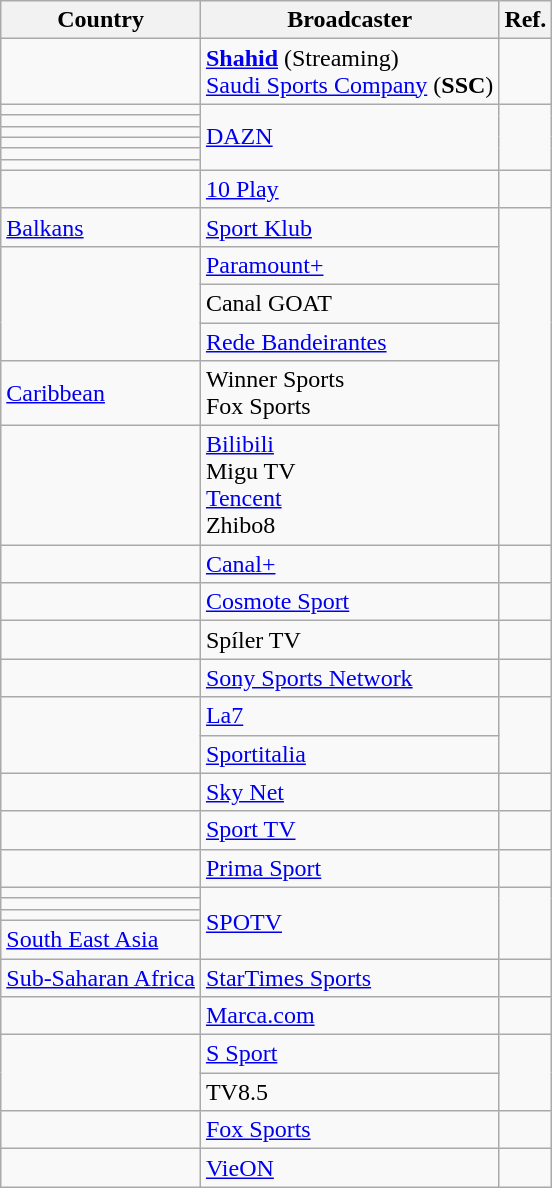<table class="wikitable">
<tr>
<th>Country</th>
<th>Broadcaster</th>
<th>Ref.</th>
</tr>
<tr>
<td><strong></strong></td>
<td><strong><a href='#'>Shahid</a></strong> (Streaming) <br> <a href='#'>Saudi Sports Company</a> (<strong>SSC</strong>)</td>
<td></td>
</tr>
<tr>
<td></td>
<td rowspan="6"><a href='#'>DAZN</a></td>
<td rowspan="6"></td>
</tr>
<tr>
<td></td>
</tr>
<tr>
<td></td>
</tr>
<tr>
<td></td>
</tr>
<tr>
<td></td>
</tr>
<tr>
<td></td>
</tr>
<tr>
<td></td>
<td><a href='#'>10 Play</a></td>
<td></td>
</tr>
<tr>
<td><a href='#'>Balkans</a></td>
<td><a href='#'>Sport Klub</a></td>
<td rowspan="6"></td>
</tr>
<tr>
<td rowspan="3"></td>
<td><a href='#'>Paramount+</a></td>
</tr>
<tr>
<td>Canal GOAT</td>
</tr>
<tr>
<td><a href='#'>Rede Bandeirantes</a></td>
</tr>
<tr>
<td><a href='#'>Caribbean</a></td>
<td>Winner Sports<br>Fox Sports</td>
</tr>
<tr>
<td></td>
<td><a href='#'>Bilibili</a> <br> Migu TV <br> <a href='#'>Tencent</a> <br> Zhibo8</td>
</tr>
<tr>
<td></td>
<td><a href='#'>Canal+</a></td>
<td></td>
</tr>
<tr>
<td></td>
<td><a href='#'>Cosmote Sport</a></td>
<td></td>
</tr>
<tr>
<td></td>
<td>Spíler TV</td>
<td></td>
</tr>
<tr>
<td></td>
<td><a href='#'>Sony Sports Network</a></td>
<td></td>
</tr>
<tr>
<td rowspan="2"></td>
<td><a href='#'>La7</a></td>
<td rowspan="2"></td>
</tr>
<tr>
<td><a href='#'>Sportitalia</a></td>
</tr>
<tr>
<td></td>
<td><a href='#'>Sky Net</a></td>
<td></td>
</tr>
<tr>
<td></td>
<td><a href='#'>Sport TV</a></td>
<td></td>
</tr>
<tr>
<td></td>
<td><a href='#'>Prima Sport</a></td>
<td></td>
</tr>
<tr>
<td></td>
<td rowspan="4"><a href='#'>SPOTV</a></td>
<td rowspan="4"></td>
</tr>
<tr>
<td></td>
</tr>
<tr>
<td></td>
</tr>
<tr>
<td><a href='#'>South East Asia</a></td>
</tr>
<tr>
<td><a href='#'>Sub-Saharan Africa</a></td>
<td><a href='#'>StarTimes Sports</a></td>
<td></td>
</tr>
<tr>
<td></td>
<td><a href='#'>Marca.com</a></td>
<td></td>
</tr>
<tr>
<td rowspan="2"></td>
<td><a href='#'>S Sport</a></td>
<td rowspan="2"></td>
</tr>
<tr>
<td>TV8.5</td>
</tr>
<tr>
<td></td>
<td><a href='#'>Fox Sports</a></td>
<td></td>
</tr>
<tr>
<td></td>
<td><a href='#'>VieON</a></td>
<td></td>
</tr>
</table>
